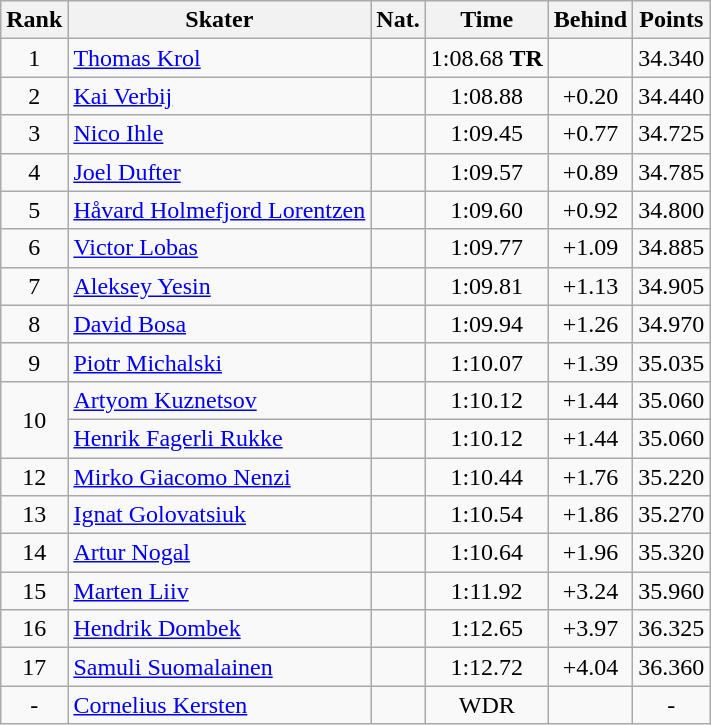<table class="wikitable sortable" border="1" style="text-align:center">
<tr>
<th>Rank</th>
<th>Skater</th>
<th>Nat.</th>
<th>Time</th>
<th>Behind</th>
<th>Points</th>
</tr>
<tr>
<td>1</td>
<td align=left><a href='#'>Thomas Krol</a></td>
<td></td>
<td>1:08.68 <strong>TR</strong></td>
<td></td>
<td>34.340</td>
</tr>
<tr>
<td>2</td>
<td align=left><a href='#'>Kai Verbij</a></td>
<td></td>
<td>1:08.88</td>
<td>+0.20</td>
<td>34.440</td>
</tr>
<tr>
<td>3</td>
<td align=left><a href='#'>Nico Ihle</a></td>
<td></td>
<td>1:09.45</td>
<td>+0.77</td>
<td>34.725</td>
</tr>
<tr>
<td>4</td>
<td align=left><a href='#'>Joel Dufter</a></td>
<td></td>
<td>1:09.57</td>
<td>+0.89</td>
<td>34.785</td>
</tr>
<tr>
<td>5</td>
<td align=left><a href='#'>Håvard Holmefjord Lorentzen</a></td>
<td></td>
<td>1:09.60</td>
<td>+0.92</td>
<td>34.800</td>
</tr>
<tr>
<td>6</td>
<td align=left><a href='#'>Victor Lobas</a></td>
<td></td>
<td>1:09.77</td>
<td>+1.09</td>
<td>34.885</td>
</tr>
<tr>
<td>7</td>
<td align=left><a href='#'>Aleksey Yesin</a></td>
<td></td>
<td>1:09.81</td>
<td>+1.13</td>
<td>34.905</td>
</tr>
<tr>
<td>8</td>
<td align=left><a href='#'>David Bosa</a></td>
<td></td>
<td>1:09.94</td>
<td>+1.26</td>
<td>34.970</td>
</tr>
<tr>
<td>9</td>
<td align=left><a href='#'>Piotr Michalski</a></td>
<td></td>
<td>1:10.07</td>
<td>+1.39</td>
<td>35.035</td>
</tr>
<tr>
<td rowspan=2>10</td>
<td align=left><a href='#'>Artyom Kuznetsov</a></td>
<td></td>
<td>1:10.12</td>
<td>+1.44</td>
<td>35.060</td>
</tr>
<tr>
<td align=left><a href='#'>Henrik Fagerli Rukke</a></td>
<td></td>
<td>1:10.12</td>
<td>+1.44</td>
<td>35.060</td>
</tr>
<tr>
<td>12</td>
<td align=left><a href='#'>Mirko Giacomo Nenzi</a></td>
<td></td>
<td>1:10.44</td>
<td>+1.76</td>
<td>35.220</td>
</tr>
<tr>
<td>13</td>
<td align=left><a href='#'>Ignat Golovatsiuk</a></td>
<td></td>
<td>1:10.54</td>
<td>+1.86</td>
<td>35.270</td>
</tr>
<tr>
<td>14</td>
<td align=left><a href='#'>Artur Nogal</a></td>
<td></td>
<td>1:10.64</td>
<td>+1.96</td>
<td>35.320</td>
</tr>
<tr>
<td>15</td>
<td align=left><a href='#'>Marten Liiv</a></td>
<td></td>
<td>1:11.92</td>
<td>+3.24</td>
<td>35.960</td>
</tr>
<tr>
<td>16</td>
<td align=left><a href='#'>Hendrik Dombek</a></td>
<td></td>
<td>1:12.65</td>
<td>+3.97</td>
<td>36.325</td>
</tr>
<tr>
<td>17</td>
<td align=left><a href='#'>Samuli Suomalainen</a></td>
<td></td>
<td>1:12.72</td>
<td>+4.04</td>
<td>36.360</td>
</tr>
<tr>
<td>-</td>
<td align=left><a href='#'>Cornelius Kersten</a></td>
<td></td>
<td>WDR</td>
<td></td>
<td>-</td>
</tr>
</table>
